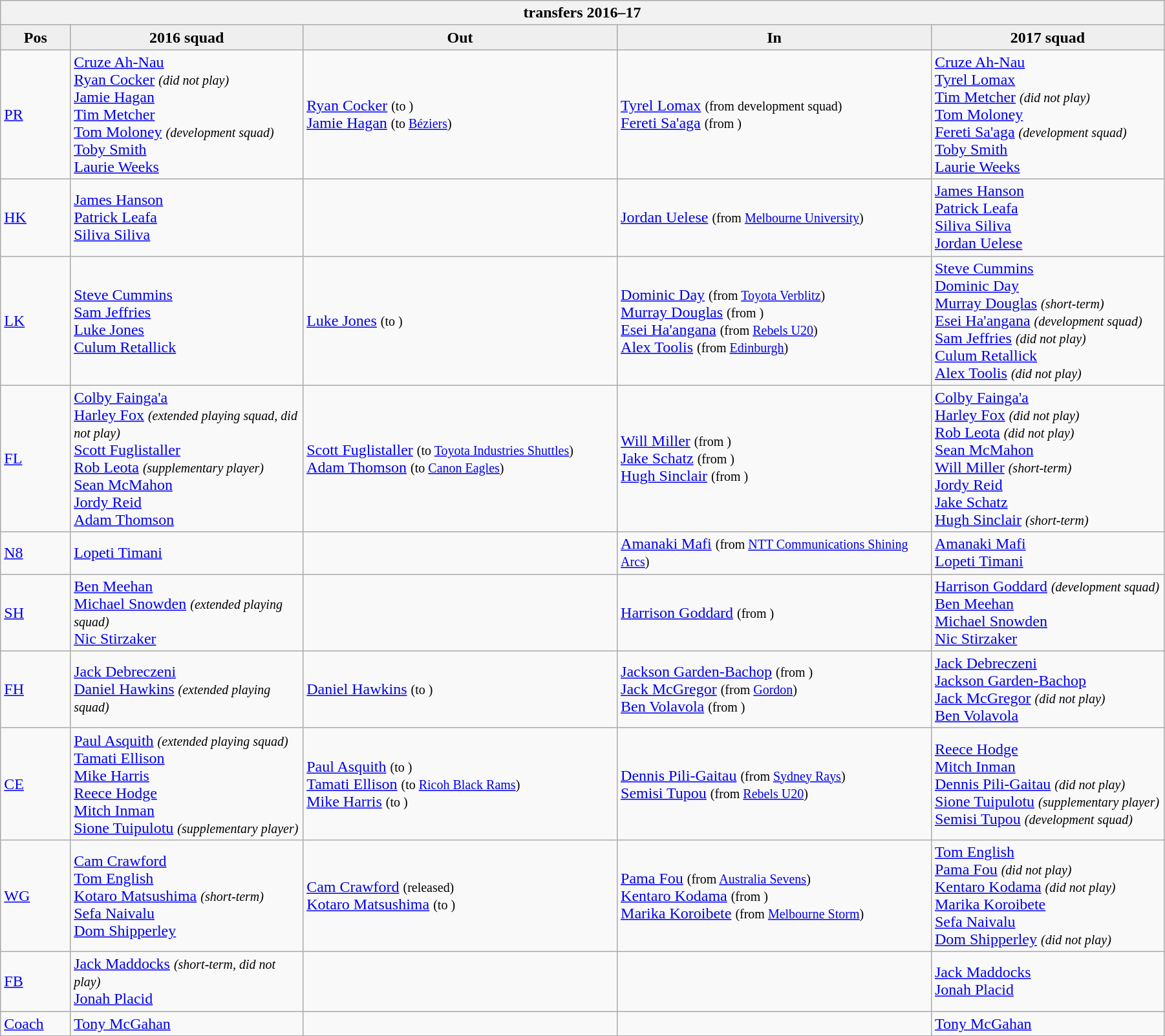<table class="wikitable" style="text-align: left; width:95%">
<tr>
<th colspan="100%"> transfers 2016–17</th>
</tr>
<tr>
<th style="background:#efefef; width:6%;">Pos</th>
<th style="background:#efefef; width:20%;">2016 squad</th>
<th style="background:#efefef; width:27%;">Out</th>
<th style="background:#efefef; width:27%;">In</th>
<th style="background:#efefef; width:20%;">2017 squad</th>
</tr>
<tr>
<td><a href='#'>PR</a></td>
<td> <a href='#'>Cruze Ah-Nau</a> <br> <a href='#'>Ryan Cocker</a> <small><em>(did not play)</em></small> <br> <a href='#'>Jamie Hagan</a> <br> <a href='#'>Tim Metcher</a> <br> <a href='#'>Tom Moloney</a> <small><em>(development squad)</em></small> <br> <a href='#'>Toby Smith</a> <br> <a href='#'>Laurie Weeks</a></td>
<td>  <a href='#'>Ryan Cocker</a> <small>(to )</small> <br>  <a href='#'>Jamie Hagan</a> <small>(to  <a href='#'>Béziers</a>)</small></td>
<td>  <a href='#'>Tyrel Lomax</a> <small>(from  development squad)</small> <br>  <a href='#'>Fereti Sa'aga</a> <small>(from )</small></td>
<td> <a href='#'>Cruze Ah-Nau</a> <br> <a href='#'>Tyrel Lomax</a> <br> <a href='#'>Tim Metcher</a> <small><em>(did not play)</em></small> <br> <a href='#'>Tom Moloney</a> <br> <a href='#'>Fereti Sa'aga</a> <small><em>(development squad)</em></small> <br> <a href='#'>Toby Smith</a> <br> <a href='#'>Laurie Weeks</a></td>
</tr>
<tr>
<td><a href='#'>HK</a></td>
<td> <a href='#'>James Hanson</a> <br> <a href='#'>Patrick Leafa</a> <br> <a href='#'>Siliva Siliva</a></td>
<td></td>
<td>  <a href='#'>Jordan Uelese</a> <small>(from <a href='#'>Melbourne University</a>)</small></td>
<td> <a href='#'>James Hanson</a> <br> <a href='#'>Patrick Leafa</a> <br> <a href='#'>Siliva Siliva</a> <br> <a href='#'>Jordan Uelese</a></td>
</tr>
<tr>
<td><a href='#'>LK</a></td>
<td> <a href='#'>Steve Cummins</a> <br> <a href='#'>Sam Jeffries</a> <br> <a href='#'>Luke Jones</a> <br> <a href='#'>Culum Retallick</a></td>
<td>  <a href='#'>Luke Jones</a> <small>(to )</small></td>
<td>  <a href='#'>Dominic Day</a> <small>(from  <a href='#'>Toyota Verblitz</a>)</small> <br>  <a href='#'>Murray Douglas</a> <small>(from )</small> <br>  <a href='#'>Esei Ha'angana</a> <small>(from <a href='#'>Rebels U20</a>)</small> <br>  <a href='#'>Alex Toolis</a> <small>(from  <a href='#'>Edinburgh</a>)</small></td>
<td> <a href='#'>Steve Cummins</a> <br> <a href='#'>Dominic Day</a> <br> <a href='#'>Murray Douglas</a> <small><em>(short-term)</em></small> <br> <a href='#'>Esei Ha'angana</a> <small><em>(development squad)</em></small> <br> <a href='#'>Sam Jeffries</a> <small><em>(did not play)</em></small> <br> <a href='#'>Culum Retallick</a> <br> <a href='#'>Alex Toolis</a> <small><em>(did not play)</em></small></td>
</tr>
<tr>
<td><a href='#'>FL</a></td>
<td> <a href='#'>Colby Fainga'a</a> <br> <a href='#'>Harley Fox</a> <small><em>(extended playing squad, did not play)</em></small> <br> <a href='#'>Scott Fuglistaller</a> <br> <a href='#'>Rob Leota</a> <small><em>(supplementary player)</em></small> <br> <a href='#'>Sean McMahon</a> <br> <a href='#'>Jordy Reid</a> <br> <a href='#'>Adam Thomson</a></td>
<td>  <a href='#'>Scott Fuglistaller</a> <small>(to  <a href='#'>Toyota Industries Shuttles</a>)</small> <br>  <a href='#'>Adam Thomson</a> <small>(to  <a href='#'>Canon Eagles</a>)</small></td>
<td>  <a href='#'>Will Miller</a> <small>(from )</small> <br>  <a href='#'>Jake Schatz</a> <small>(from )</small> <br>  <a href='#'>Hugh Sinclair</a> <small>(from )</small></td>
<td> <a href='#'>Colby Fainga'a</a> <br> <a href='#'>Harley Fox</a> <small><em>(did not play)</em></small> <br> <a href='#'>Rob Leota</a> <small><em>(did not play)</em></small> <br> <a href='#'>Sean McMahon</a> <br> <a href='#'>Will Miller</a> <small><em>(short-term)</em></small> <br> <a href='#'>Jordy Reid</a> <br> <a href='#'>Jake Schatz</a> <br> <a href='#'>Hugh Sinclair</a> <small><em>(short-term)</em></small></td>
</tr>
<tr>
<td><a href='#'>N8</a></td>
<td> <a href='#'>Lopeti Timani</a></td>
<td></td>
<td>  <a href='#'>Amanaki Mafi</a> <small>(from  <a href='#'>NTT Communications Shining Arcs</a>)</small></td>
<td> <a href='#'>Amanaki Mafi</a> <br> <a href='#'>Lopeti Timani</a></td>
</tr>
<tr>
<td><a href='#'>SH</a></td>
<td> <a href='#'>Ben Meehan</a> <br> <a href='#'>Michael Snowden</a> <small><em>(extended playing squad)</em></small> <br> <a href='#'>Nic Stirzaker</a></td>
<td></td>
<td>  <a href='#'>Harrison Goddard</a> <small>(from )</small></td>
<td> <a href='#'>Harrison Goddard</a> <small><em>(development squad)</em></small> <br> <a href='#'>Ben Meehan</a> <br> <a href='#'>Michael Snowden</a> <br> <a href='#'>Nic Stirzaker</a></td>
</tr>
<tr>
<td><a href='#'>FH</a></td>
<td> <a href='#'>Jack Debreczeni</a> <br> <a href='#'>Daniel Hawkins</a> <small><em>(extended playing squad)</em></small></td>
<td>  <a href='#'>Daniel Hawkins</a> <small>(to )</small></td>
<td>  <a href='#'>Jackson Garden-Bachop</a> <small>(from )</small> <br>  <a href='#'>Jack McGregor</a> <small>(from <a href='#'>Gordon</a>)</small> <br>  <a href='#'>Ben Volavola</a> <small>(from )</small></td>
<td> <a href='#'>Jack Debreczeni</a> <br> <a href='#'>Jackson Garden-Bachop</a> <br> <a href='#'>Jack McGregor</a> <small><em>(did not play)</em></small> <br> <a href='#'>Ben Volavola</a></td>
</tr>
<tr>
<td><a href='#'>CE</a></td>
<td> <a href='#'>Paul Asquith</a> <small><em>(extended playing squad)</em></small> <br> <a href='#'>Tamati Ellison</a> <br> <a href='#'>Mike Harris</a> <br> <a href='#'>Reece Hodge</a> <br> <a href='#'>Mitch Inman</a> <br> <a href='#'>Sione Tuipulotu</a> <small><em>(supplementary player)</em></small></td>
<td>  <a href='#'>Paul Asquith</a> <small>(to )</small> <br>  <a href='#'>Tamati Ellison</a> <small>(to  <a href='#'>Ricoh Black Rams</a>)</small> <br>  <a href='#'>Mike Harris</a> <small>(to )</small></td>
<td>  <a href='#'>Dennis Pili-Gaitau</a> <small>(from <a href='#'>Sydney Rays</a>)</small> <br>  <a href='#'>Semisi Tupou</a> <small>(from <a href='#'>Rebels U20</a>)</small></td>
<td> <a href='#'>Reece Hodge</a> <br> <a href='#'>Mitch Inman</a> <br> <a href='#'>Dennis Pili-Gaitau</a> <small><em>(did not play)</em></small> <br> <a href='#'>Sione Tuipulotu</a> <small><em>(supplementary player)</em></small> <br> <a href='#'>Semisi Tupou</a> <small><em>(development squad)</em></small></td>
</tr>
<tr>
<td><a href='#'>WG</a></td>
<td> <a href='#'>Cam Crawford</a> <br> <a href='#'>Tom English</a> <br> <a href='#'>Kotaro Matsushima</a> <small><em>(short-term)</em></small> <br> <a href='#'>Sefa Naivalu</a> <br> <a href='#'>Dom Shipperley</a></td>
<td>  <a href='#'>Cam Crawford</a> <small>(released)</small> <br>  <a href='#'>Kotaro Matsushima</a> <small>(to )</small></td>
<td>  <a href='#'>Pama Fou</a> <small>(from <a href='#'>Australia Sevens</a>)</small> <br>  <a href='#'>Kentaro Kodama</a> <small>(from )</small> <br>  <a href='#'>Marika Koroibete</a> <small>(from <a href='#'>Melbourne Storm</a>)</small></td>
<td> <a href='#'>Tom English</a> <br> <a href='#'>Pama Fou</a> <small><em>(did not play)</em></small> <br> <a href='#'>Kentaro Kodama</a> <small><em>(did not play)</em></small> <br> <a href='#'>Marika Koroibete</a> <br> <a href='#'>Sefa Naivalu</a> <br> <a href='#'>Dom Shipperley</a> <small><em>(did not play)</em></small></td>
</tr>
<tr>
<td><a href='#'>FB</a></td>
<td> <a href='#'>Jack Maddocks</a> <small><em>(short-term, did not play)</em></small> <br> <a href='#'>Jonah Placid</a></td>
<td></td>
<td></td>
<td> <a href='#'>Jack Maddocks</a> <br> <a href='#'>Jonah Placid</a></td>
</tr>
<tr>
<td><a href='#'>Coach</a></td>
<td> <a href='#'>Tony McGahan</a></td>
<td></td>
<td></td>
<td> <a href='#'>Tony McGahan</a></td>
</tr>
</table>
